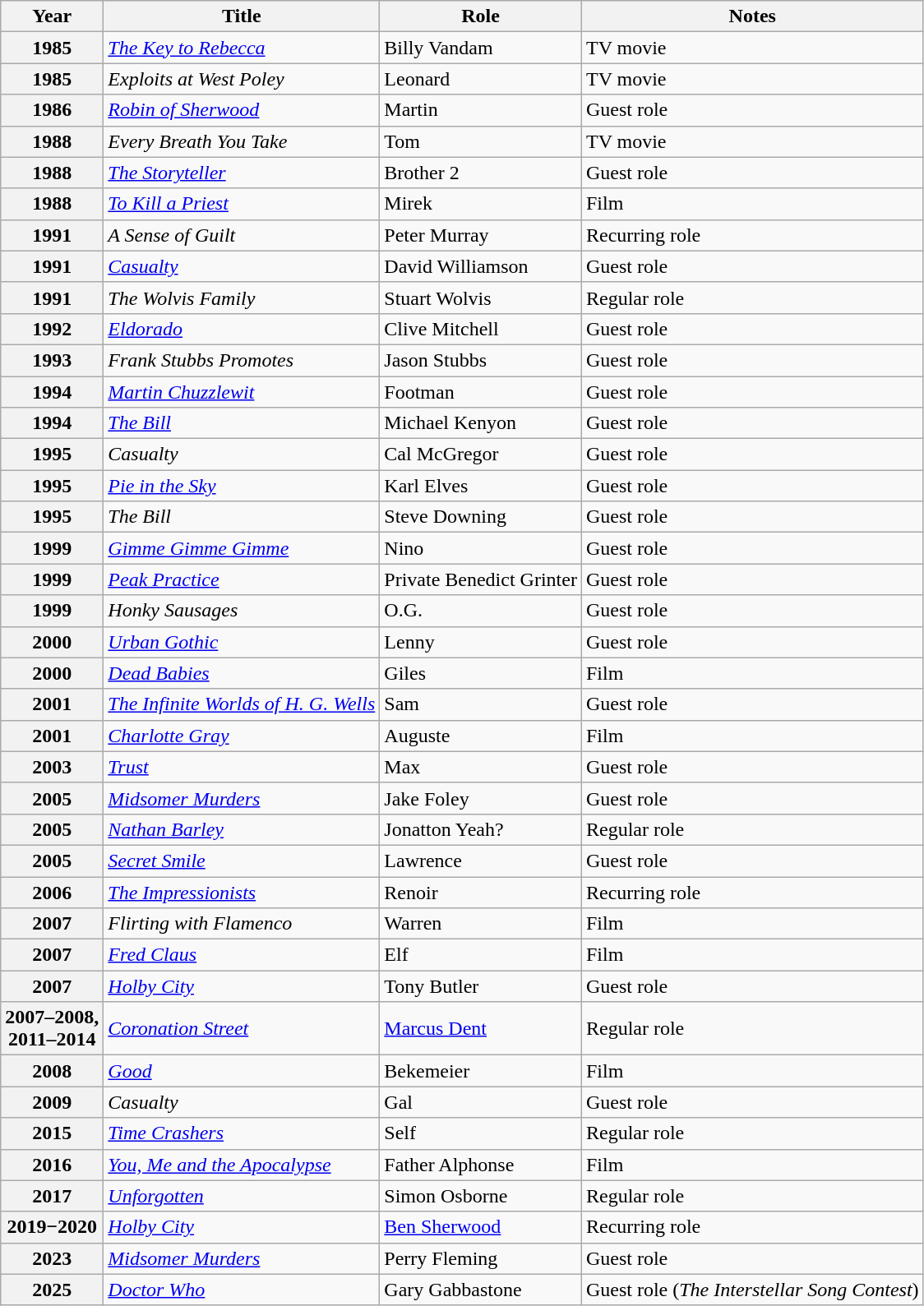<table class="wikitable sortable plainrowheaders">
<tr>
<th scope="col">Year</th>
<th scope="col">Title</th>
<th scope="col">Role</th>
<th scope="col" class="unsortable">Notes</th>
</tr>
<tr>
<th scope="row">1985</th>
<td><em><a href='#'>The Key to Rebecca</a></em></td>
<td>Billy Vandam</td>
<td>TV movie</td>
</tr>
<tr>
<th scope="row">1985</th>
<td><em>Exploits at West Poley</em></td>
<td>Leonard</td>
<td>TV movie</td>
</tr>
<tr>
<th scope="row">1986</th>
<td><em><a href='#'>Robin of Sherwood</a></em></td>
<td>Martin</td>
<td>Guest role</td>
</tr>
<tr>
<th scope="row">1988</th>
<td><em>Every Breath You Take</em></td>
<td>Tom</td>
<td>TV movie</td>
</tr>
<tr>
<th scope="row">1988</th>
<td><em><a href='#'>The Storyteller</a></em></td>
<td>Brother 2</td>
<td>Guest role</td>
</tr>
<tr>
<th scope="row">1988</th>
<td><em><a href='#'>To Kill a Priest</a></em></td>
<td>Mirek</td>
<td>Film</td>
</tr>
<tr>
<th scope="row">1991</th>
<td><em>A Sense of Guilt</em></td>
<td>Peter Murray</td>
<td>Recurring role</td>
</tr>
<tr>
<th scope="row">1991</th>
<td><em><a href='#'>Casualty</a></em></td>
<td>David Williamson</td>
<td>Guest role</td>
</tr>
<tr>
<th scope="row">1991</th>
<td><em>The Wolvis Family</em></td>
<td>Stuart Wolvis</td>
<td>Regular role</td>
</tr>
<tr>
<th scope="row">1992</th>
<td><em><a href='#'>Eldorado</a></em></td>
<td>Clive Mitchell</td>
<td>Guest role</td>
</tr>
<tr>
<th scope="row">1993</th>
<td><em>Frank Stubbs Promotes</em></td>
<td>Jason Stubbs</td>
<td>Guest role</td>
</tr>
<tr>
<th scope="row">1994</th>
<td><em><a href='#'>Martin Chuzzlewit</a></em></td>
<td>Footman</td>
<td>Guest role</td>
</tr>
<tr>
<th scope="row">1994</th>
<td><em><a href='#'>The Bill</a></em></td>
<td>Michael Kenyon</td>
<td>Guest role</td>
</tr>
<tr>
<th scope="row">1995</th>
<td><em>Casualty</em></td>
<td>Cal McGregor</td>
<td>Guest role</td>
</tr>
<tr>
<th scope="row">1995</th>
<td><em><a href='#'>Pie in the Sky</a></em></td>
<td>Karl Elves</td>
<td>Guest role</td>
</tr>
<tr>
<th scope="row">1995</th>
<td><em>The Bill</em></td>
<td>Steve Downing</td>
<td>Guest role</td>
</tr>
<tr>
<th scope="row">1999</th>
<td><em><a href='#'>Gimme Gimme Gimme</a></em></td>
<td>Nino</td>
<td>Guest role</td>
</tr>
<tr>
<th scope="row">1999</th>
<td><em><a href='#'>Peak Practice</a></em></td>
<td>Private Benedict Grinter</td>
<td>Guest role</td>
</tr>
<tr>
<th scope="row">1999</th>
<td><em>Honky Sausages</em></td>
<td>O.G.</td>
<td>Guest role</td>
</tr>
<tr>
<th scope="row">2000</th>
<td><em><a href='#'>Urban Gothic</a></em></td>
<td>Lenny</td>
<td>Guest role</td>
</tr>
<tr>
<th scope="row">2000</th>
<td><em><a href='#'>Dead Babies</a></em></td>
<td>Giles</td>
<td>Film</td>
</tr>
<tr>
<th scope="row">2001</th>
<td><em><a href='#'>The Infinite Worlds of H. G. Wells</a></em></td>
<td>Sam</td>
<td>Guest role</td>
</tr>
<tr>
<th scope="row">2001</th>
<td><em><a href='#'>Charlotte Gray</a></em></td>
<td>Auguste</td>
<td>Film</td>
</tr>
<tr>
<th scope="row">2003</th>
<td><em><a href='#'>Trust</a></em></td>
<td>Max</td>
<td>Guest role</td>
</tr>
<tr>
<th scope="row">2005</th>
<td><em><a href='#'>Midsomer Murders</a></em></td>
<td>Jake Foley</td>
<td>Guest role</td>
</tr>
<tr>
<th scope="row">2005</th>
<td><em><a href='#'>Nathan Barley</a></em></td>
<td>Jonatton Yeah?</td>
<td>Regular role</td>
</tr>
<tr>
<th scope="row">2005</th>
<td><em><a href='#'>Secret Smile</a></em></td>
<td>Lawrence</td>
<td>Guest role</td>
</tr>
<tr>
<th scope="row">2006</th>
<td><em><a href='#'>The Impressionists</a></em></td>
<td>Renoir</td>
<td>Recurring role</td>
</tr>
<tr>
<th scope="row">2007</th>
<td><em>Flirting with Flamenco</em></td>
<td>Warren</td>
<td>Film</td>
</tr>
<tr>
<th scope="row">2007</th>
<td><em><a href='#'>Fred Claus</a></em></td>
<td>Elf</td>
<td>Film</td>
</tr>
<tr>
<th scope="row">2007</th>
<td><em><a href='#'>Holby City</a></em></td>
<td>Tony Butler</td>
<td>Guest role</td>
</tr>
<tr>
<th scope="row">2007–2008,<br>2011–2014</th>
<td><em><a href='#'>Coronation Street</a></em></td>
<td><a href='#'>Marcus Dent</a></td>
<td>Regular role</td>
</tr>
<tr>
<th scope="row">2008</th>
<td><em><a href='#'>Good</a></em></td>
<td>Bekemeier</td>
<td>Film</td>
</tr>
<tr>
<th scope="row">2009</th>
<td><em>Casualty</em></td>
<td>Gal</td>
<td>Guest role</td>
</tr>
<tr>
<th scope="row">2015</th>
<td><em><a href='#'>Time Crashers</a></em></td>
<td>Self</td>
<td>Regular role</td>
</tr>
<tr>
<th scope="row">2016</th>
<td><em><a href='#'>You, Me and the Apocalypse</a></em></td>
<td>Father Alphonse</td>
<td>Film</td>
</tr>
<tr>
<th scope="row">2017</th>
<td><em><a href='#'>Unforgotten</a></em></td>
<td>Simon Osborne</td>
<td>Regular role</td>
</tr>
<tr>
<th scope="row">2019−2020</th>
<td><em><a href='#'>Holby City</a></em></td>
<td><a href='#'>Ben Sherwood</a></td>
<td>Recurring role</td>
</tr>
<tr>
<th scope="row">2023</th>
<td><em><a href='#'>Midsomer Murders</a></em></td>
<td>Perry Fleming</td>
<td>Guest role</td>
</tr>
<tr>
<th scope="row">2025</th>
<td><em><a href='#'>Doctor Who</a></em></td>
<td>Gary Gabbastone</td>
<td>Guest role (<em>The Interstellar Song Contest</em>)</td>
</tr>
</table>
